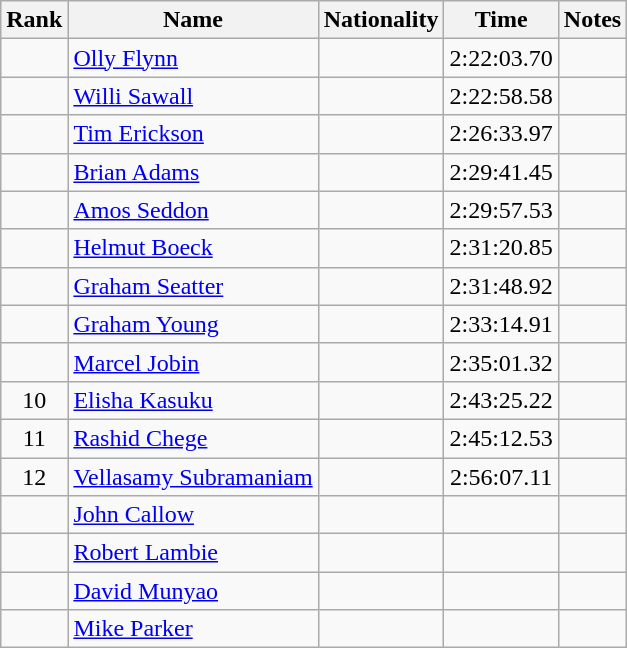<table class="wikitable sortable" style=" text-align:center">
<tr>
<th>Rank</th>
<th>Name</th>
<th>Nationality</th>
<th>Time</th>
<th>Notes</th>
</tr>
<tr>
<td></td>
<td align=left><a href='#'>Olly Flynn</a></td>
<td align=left></td>
<td>2:22:03.70</td>
<td></td>
</tr>
<tr>
<td></td>
<td align=left><a href='#'>Willi Sawall</a></td>
<td align=left></td>
<td>2:22:58.58</td>
<td></td>
</tr>
<tr>
<td></td>
<td align=left><a href='#'>Tim Erickson</a></td>
<td align=left></td>
<td>2:26:33.97</td>
<td></td>
</tr>
<tr>
<td></td>
<td align=left><a href='#'>Brian Adams</a></td>
<td align=left></td>
<td>2:29:41.45</td>
<td></td>
</tr>
<tr>
<td></td>
<td align=left><a href='#'>Amos Seddon</a></td>
<td align=left></td>
<td>2:29:57.53</td>
<td></td>
</tr>
<tr>
<td></td>
<td align=left><a href='#'>Helmut Boeck</a></td>
<td align=left></td>
<td>2:31:20.85</td>
<td></td>
</tr>
<tr>
<td></td>
<td align=left><a href='#'>Graham Seatter</a></td>
<td align=left></td>
<td>2:31:48.92</td>
<td></td>
</tr>
<tr>
<td></td>
<td align=left><a href='#'>Graham Young</a></td>
<td align=left></td>
<td>2:33:14.91</td>
<td></td>
</tr>
<tr>
<td></td>
<td align=left><a href='#'>Marcel Jobin</a></td>
<td align=left></td>
<td>2:35:01.32</td>
<td></td>
</tr>
<tr>
<td>10</td>
<td align=left><a href='#'>Elisha Kasuku</a></td>
<td align=left></td>
<td>2:43:25.22</td>
<td></td>
</tr>
<tr>
<td>11</td>
<td align=left><a href='#'>Rashid Chege</a></td>
<td align=left></td>
<td>2:45:12.53</td>
<td></td>
</tr>
<tr>
<td>12</td>
<td align=left><a href='#'>Vellasamy Subramaniam</a></td>
<td align=left></td>
<td>2:56:07.11</td>
<td></td>
</tr>
<tr>
<td></td>
<td align=left><a href='#'>John Callow</a></td>
<td align=left></td>
<td></td>
<td></td>
</tr>
<tr>
<td></td>
<td align=left><a href='#'>Robert Lambie</a></td>
<td align=left></td>
<td></td>
<td></td>
</tr>
<tr>
<td></td>
<td align=left><a href='#'>David Munyao</a></td>
<td align=left></td>
<td></td>
<td></td>
</tr>
<tr>
<td></td>
<td align=left><a href='#'>Mike Parker</a></td>
<td align=left></td>
<td></td>
<td></td>
</tr>
</table>
